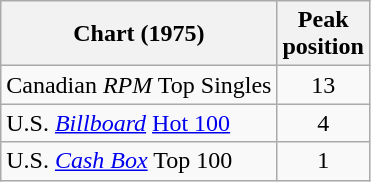<table class="wikitable sortable">
<tr>
<th align="left">Chart (1975)</th>
<th align="left">Peak<br>position</th>
</tr>
<tr>
<td align="left">Canadian <em>RPM</em> Top Singles</td>
<td style="text-align:center;">13</td>
</tr>
<tr>
<td align="left">U.S. <em><a href='#'>Billboard</a></em> <a href='#'>Hot 100</a></td>
<td style="text-align:center;">4</td>
</tr>
<tr>
<td align="left">U.S. <em><a href='#'>Cash Box</a></em> Top 100</td>
<td style="text-align:center;">1</td>
</tr>
</table>
